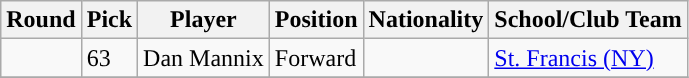<table class="wikitable sortable sortable">
<tr>
<th>Round</th>
<th>Pick</th>
<th>Player</th>
<th>Position</th>
<th>Nationality</th>
<th>School/Club Team</th>
</tr>
<tr>
<td></td>
<td>63</td>
<td>Dan Mannix</td>
<td>Forward</td>
<td></td>
<td><a href='#'>St. Francis (NY)</a></td>
</tr>
<tr>
</tr>
</table>
